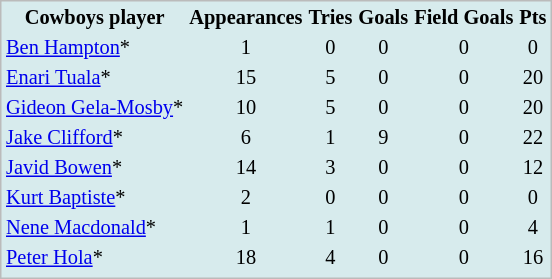<table cellpadding=1 style="border:1px solid #BBB; background-color:#d7ebed; font-size:85%;">
<tr>
<th>Cowboys player</th>
<th>Appearances</th>
<th>Tries</th>
<th>Goals</th>
<th>Field Goals</th>
<th>Pts</th>
</tr>
<tr ---->
<td> <a href='#'>Ben Hampton</a>*</td>
<td align="center">1</td>
<td align="center">0</td>
<td align="center">0</td>
<td align="center">0</td>
<td align="center">0</td>
</tr>
<tr ---->
<td> <a href='#'>Enari Tuala</a>*</td>
<td align="center">15</td>
<td align="center">5</td>
<td align="center">0</td>
<td align="center">0</td>
<td align="center">20</td>
</tr>
<tr ---->
<td> <a href='#'>Gideon Gela-Mosby</a>*</td>
<td align="center">10</td>
<td align="center">5</td>
<td align="center">0</td>
<td align="center">0</td>
<td align="center">20</td>
</tr>
<tr ---->
<td> <a href='#'>Jake Clifford</a>*</td>
<td align="center">6</td>
<td align="center">1</td>
<td align="center">9</td>
<td align="center">0</td>
<td align="center">22</td>
</tr>
<tr ---->
<td> <a href='#'>Javid Bowen</a>*</td>
<td align="center">14</td>
<td align="center">3</td>
<td align="center">0</td>
<td align="center">0</td>
<td align="center">12</td>
</tr>
<tr ---->
<td> <a href='#'>Kurt Baptiste</a>*</td>
<td align="center">2</td>
<td align="center">0</td>
<td align="center">0</td>
<td align="center">0</td>
<td align="center">0</td>
</tr>
<tr ---->
<td> <a href='#'>Nene Macdonald</a>*</td>
<td align="center">1</td>
<td align="center">1</td>
<td align="center">0</td>
<td align="center">0</td>
<td align="center">4</td>
</tr>
<tr ---->
<td> <a href='#'>Peter Hola</a>*</td>
<td align="center">18</td>
<td align="center">4</td>
<td align="center">0</td>
<td align="center">0</td>
<td align="center">16</td>
</tr>
<tr ---->
</tr>
</table>
